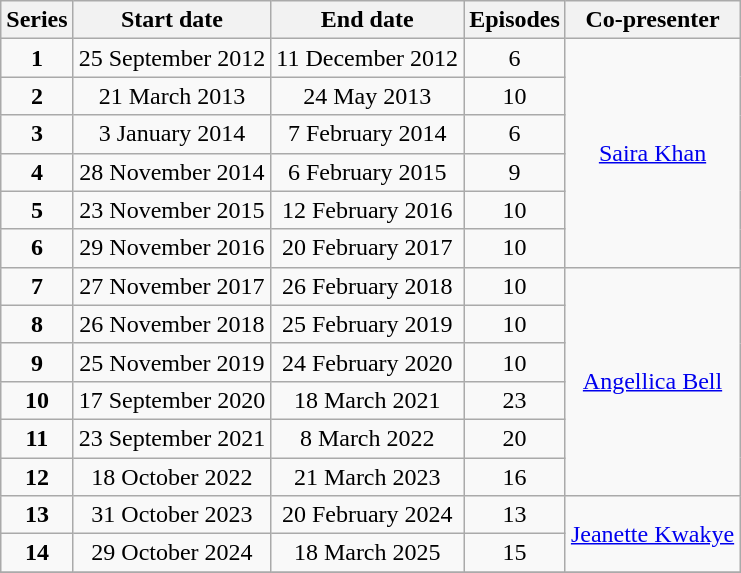<table class="wikitable" style="text-align:center;">
<tr>
<th>Series</th>
<th>Start date</th>
<th>End date</th>
<th>Episodes</th>
<th>Co-presenter</th>
</tr>
<tr>
<td><strong>1</strong></td>
<td>25 September 2012</td>
<td>11 December 2012</td>
<td>6</td>
<td rowspan=6><a href='#'>Saira Khan</a></td>
</tr>
<tr>
<td><strong>2</strong></td>
<td>21 March 2013</td>
<td>24 May 2013</td>
<td>10</td>
</tr>
<tr>
<td><strong>3</strong></td>
<td>3 January 2014</td>
<td>7 February 2014</td>
<td>6</td>
</tr>
<tr>
<td><strong>4</strong></td>
<td>28 November 2014</td>
<td>6 February 2015</td>
<td>9</td>
</tr>
<tr>
<td><strong>5</strong></td>
<td>23 November 2015</td>
<td>12 February 2016</td>
<td>10</td>
</tr>
<tr>
<td><strong>6</strong></td>
<td>29 November 2016</td>
<td>20 February 2017</td>
<td>10</td>
</tr>
<tr>
<td><strong>7</strong></td>
<td>27 November 2017</td>
<td>26 February 2018</td>
<td>10</td>
<td rowspan=6><a href='#'>Angellica Bell</a></td>
</tr>
<tr>
<td><strong>8</strong></td>
<td>26 November 2018</td>
<td>25 February 2019</td>
<td>10</td>
</tr>
<tr>
<td><strong>9</strong></td>
<td>25 November 2019</td>
<td>24 February 2020</td>
<td>10</td>
</tr>
<tr>
<td><strong>10</strong></td>
<td>17 September 2020</td>
<td>18 March 2021</td>
<td>23</td>
</tr>
<tr>
<td><strong>11</strong></td>
<td>23 September 2021</td>
<td>8 March 2022</td>
<td>20</td>
</tr>
<tr>
<td><strong>12</strong></td>
<td>18 October 2022</td>
<td>21 March 2023</td>
<td>16</td>
</tr>
<tr>
<td><strong>13</strong></td>
<td>31 October 2023</td>
<td>20 February 2024</td>
<td>13</td>
<td rowspan=2><a href='#'>Jeanette Kwakye</a></td>
</tr>
<tr>
<td><strong>14</strong></td>
<td>29 October 2024</td>
<td>18 March 2025</td>
<td>15</td>
</tr>
<tr>
</tr>
</table>
